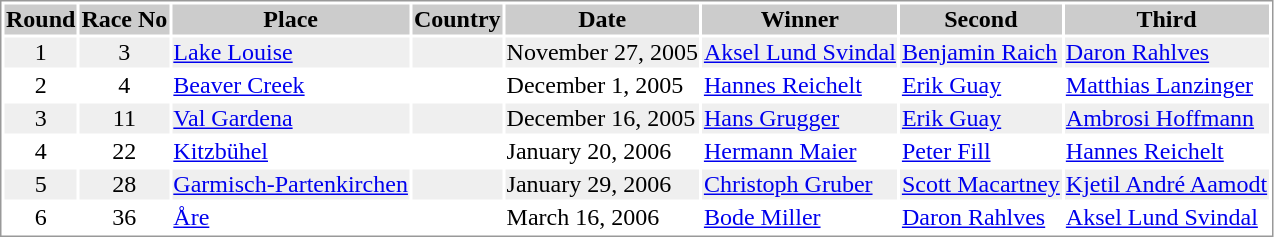<table border="0" style="border: 1px solid #999; background-color:#FFFFFF; text-align:center">
<tr align="center" bgcolor="#CCCCCC">
<th>Round</th>
<th>Race No</th>
<th>Place</th>
<th>Country</th>
<th>Date</th>
<th>Winner</th>
<th>Second</th>
<th>Third</th>
</tr>
<tr bgcolor="#EFEFEF">
<td>1</td>
<td>3</td>
<td align="left"><a href='#'>Lake Louise</a></td>
<td align="left"></td>
<td align="left">November 27, 2005</td>
<td align="left"> <a href='#'>Aksel Lund Svindal</a></td>
<td align="left"> <a href='#'>Benjamin Raich</a></td>
<td align="left"> <a href='#'>Daron Rahlves</a></td>
</tr>
<tr>
<td>2</td>
<td>4</td>
<td align="left"><a href='#'>Beaver Creek</a></td>
<td align="left"></td>
<td align="left">December 1, 2005</td>
<td align="left"> <a href='#'>Hannes Reichelt</a></td>
<td align="left"> <a href='#'>Erik Guay</a></td>
<td align="left"> <a href='#'>Matthias Lanzinger</a></td>
</tr>
<tr bgcolor="#EFEFEF">
<td>3</td>
<td>11</td>
<td align="left"><a href='#'>Val Gardena</a></td>
<td align="left"></td>
<td align="left">December 16, 2005</td>
<td align="left"> <a href='#'>Hans Grugger</a></td>
<td align="left"> <a href='#'>Erik Guay</a></td>
<td align="left"> <a href='#'>Ambrosi Hoffmann</a></td>
</tr>
<tr>
<td>4</td>
<td>22</td>
<td align="left"><a href='#'>Kitzbühel</a></td>
<td align="left"></td>
<td align="left">January 20, 2006</td>
<td align="left"> <a href='#'>Hermann Maier</a></td>
<td align="left"> <a href='#'>Peter Fill</a></td>
<td align="left"> <a href='#'>Hannes Reichelt</a></td>
</tr>
<tr bgcolor="#EFEFEF">
<td>5</td>
<td>28</td>
<td align="left"><a href='#'>Garmisch-Partenkirchen</a></td>
<td align="left"></td>
<td align="left">January 29, 2006</td>
<td align="left"> <a href='#'>Christoph Gruber</a></td>
<td align="left"> <a href='#'>Scott Macartney</a></td>
<td align="left"> <a href='#'>Kjetil André Aamodt</a></td>
</tr>
<tr>
<td>6</td>
<td>36</td>
<td align="left"><a href='#'>Åre</a></td>
<td align="left"></td>
<td align="left">March 16, 2006</td>
<td align="left"> <a href='#'>Bode Miller</a></td>
<td align="left"> <a href='#'>Daron Rahlves</a></td>
<td align="left"> <a href='#'>Aksel Lund Svindal</a></td>
</tr>
</table>
